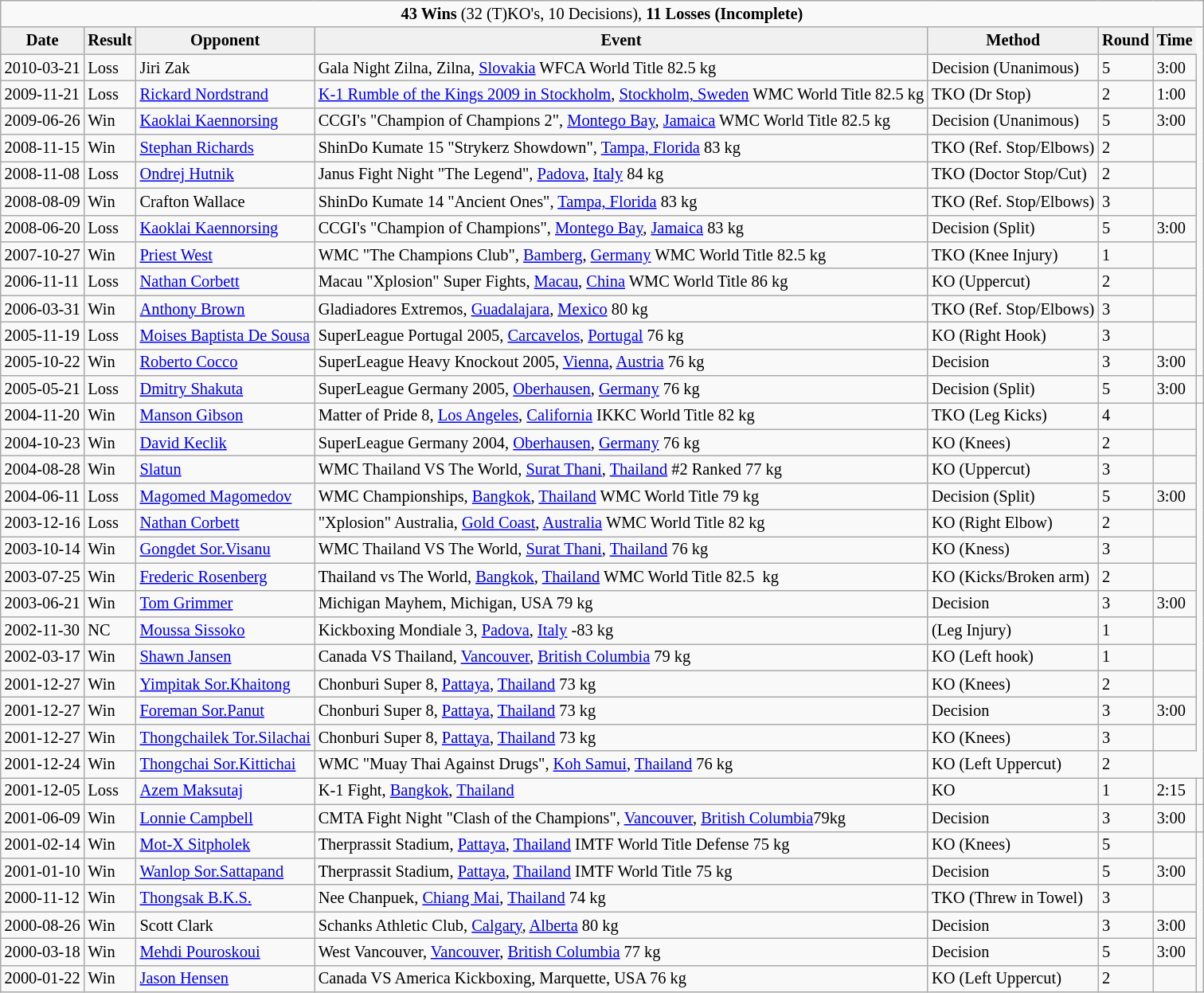<table class="wikitable" style="margin:0.5em auto; font-size:85%">
<tr>
<td style="text-align: center" colspan=8><strong>43 Wins</strong> (32 (T)KO's, 10 Decisions), <strong>11 Losses</strong> <strong>(Incomplete)</strong></td>
</tr>
<tr>
<td align="center" style="border-style: none none solid solid; background: #f0f0f0"><strong>Date</strong></td>
<td align="center" style="border-style: none none solid solid; background: #f0f0f0"><strong>Result</strong></td>
<td align="center" style="border-style: none none solid solid; background: #f0f0f0"><strong>Opponent</strong></td>
<td align="center" style="border-style: none none solid solid; background: #f0f0f0"><strong>Event</strong></td>
<td align="center" style="border-style: none none solid solid; background: #f0f0f0"><strong>Method</strong></td>
<td align="center" style="border-style: none none solid solid; background: #f0f0f0"><strong>Round</strong></td>
<td align="center" style="border-style: none none solid solid; background: #f0f0f0"><strong>Time</strong></td>
</tr>
<tr>
<td>2010-03-21</td>
<td>Loss</td>
<td> Jiri Zak</td>
<td>Gala Night Zilna, Zilna, <a href='#'>Slovakia</a> WFCA World Title 82.5 kg</td>
<td>Decision (Unanimous)</td>
<td>5</td>
<td>3:00</td>
</tr>
<tr>
<td>2009-11-21</td>
<td>Loss</td>
<td> <a href='#'>Rickard Nordstrand</a></td>
<td><a href='#'>K-1 Rumble of the Kings 2009 in Stockholm</a>, <a href='#'>Stockholm, Sweden</a> WMC World Title 82.5 kg</td>
<td>TKO (Dr Stop)</td>
<td>2</td>
<td>1:00</td>
</tr>
<tr>
<td>2009-06-26</td>
<td>Win</td>
<td> <a href='#'>Kaoklai Kaennorsing</a></td>
<td>CCGI's "Champion of Champions 2", <a href='#'>Montego Bay</a>, <a href='#'>Jamaica</a> WMC World Title 82.5 kg</td>
<td>Decision (Unanimous)</td>
<td>5</td>
<td>3:00</td>
</tr>
<tr>
<td>2008-11-15</td>
<td>Win</td>
<td> <a href='#'><span>Stephan Richards</span></a></td>
<td>ShinDo Kumate 15 "Strykerz Showdown", <a href='#'>Tampa, Florida</a> 83 kg</td>
<td>TKO (Ref. Stop/Elbows)</td>
<td>2</td>
<td></td>
</tr>
<tr>
<td>2008-11-08</td>
<td>Loss</td>
<td> <a href='#'>Ondrej Hutnik</a></td>
<td>Janus Fight Night "The Legend", <a href='#'>Padova</a>, <a href='#'>Italy</a> 84 kg</td>
<td>TKO (Doctor Stop/Cut)</td>
<td>2</td>
<td></td>
</tr>
<tr>
<td>2008-08-09</td>
<td>Win</td>
<td> <span>Crafton Wallace</span></td>
<td>ShinDo Kumate 14 "Ancient Ones", <a href='#'>Tampa, Florida</a> 83 kg</td>
<td>TKO (Ref. Stop/Elbows)</td>
<td>3</td>
<td></td>
</tr>
<tr>
<td>2008-06-20</td>
<td>Loss</td>
<td> <a href='#'>Kaoklai Kaennorsing</a></td>
<td>CCGI's "Champion of Champions", <a href='#'>Montego Bay</a>, <a href='#'>Jamaica</a> 83 kg</td>
<td>Decision (Split)</td>
<td>5</td>
<td>3:00</td>
</tr>
<tr>
<td>2007-10-27</td>
<td>Win</td>
<td> <a href='#'>Priest West</a></td>
<td>WMC "The Champions Club", <a href='#'>Bamberg</a>, <a href='#'>Germany</a> WMC World Title 82.5 kg</td>
<td>TKO (Knee Injury)</td>
<td>1</td>
<td></td>
</tr>
<tr>
<td>2006-11-11</td>
<td>Loss</td>
<td> <a href='#'>Nathan Corbett</a></td>
<td>Macau "Xplosion" Super Fights, <a href='#'>Macau</a>, <a href='#'>China</a> WMC World Title 86 kg</td>
<td>KO (Uppercut)</td>
<td>2</td>
<td></td>
</tr>
<tr>
<td>2006-03-31</td>
<td>Win</td>
<td> <a href='#'><span>Anthony Brown</span></a></td>
<td>Gladiadores Extremos, <a href='#'>Guadalajara</a>, <a href='#'>Mexico</a> 80 kg</td>
<td>TKO (Ref. Stop/Elbows)</td>
<td>3</td>
<td></td>
</tr>
<tr>
<td>2005-11-19</td>
<td>Loss</td>
<td><a href='#'><span>Moises Baptista De Sousa</span></a></td>
<td>SuperLeague Portugal 2005, <a href='#'>Carcavelos</a>, <a href='#'>Portugal</a> 76 kg</td>
<td>KO (Right Hook)</td>
<td>3</td>
<td></td>
</tr>
<tr>
<td>2005-10-22</td>
<td>Win</td>
<td> <a href='#'>Roberto Cocco</a></td>
<td>SuperLeague Heavy Knockout 2005, <a href='#'>Vienna</a>, <a href='#'>Austria</a> 76 kg</td>
<td>Decision</td>
<td>3</td>
<td>3:00</td>
</tr>
<tr>
<td>2005-05-21</td>
<td>Loss</td>
<td> <a href='#'>Dmitry Shakuta</a></td>
<td>SuperLeague Germany 2005, <a href='#'>Oberhausen</a>, <a href='#'>Germany</a> 76 kg</td>
<td>Decision (Split)</td>
<td>5</td>
<td>3:00</td>
<td></td>
</tr>
<tr>
<td>2004-11-20</td>
<td>Win</td>
<td><a href='#'><span>Manson Gibson</span></a></td>
<td>Matter of Pride 8, <a href='#'>Los Angeles</a>, <a href='#'>California</a> IKKC World Title 82 kg</td>
<td>TKO (Leg Kicks)</td>
<td>4</td>
<td></td>
</tr>
<tr>
<td>2004-10-23</td>
<td>Win</td>
<td><a href='#'><span>David Keclik</span></a></td>
<td>SuperLeague Germany 2004, <a href='#'>Oberhausen</a>, <a href='#'>Germany</a> 76 kg</td>
<td>KO (Knees)</td>
<td>2</td>
<td></td>
</tr>
<tr>
<td>2004-08-28</td>
<td>Win</td>
<td><a href='#'><span>Slatun</span></a></td>
<td>WMC Thailand VS The World, <a href='#'>Surat Thani</a>, <a href='#'>Thailand</a> #2 Ranked 77 kg</td>
<td>KO (Uppercut)</td>
<td>3</td>
<td></td>
</tr>
<tr>
<td>2004-06-11</td>
<td>Loss</td>
<td> <a href='#'>Magomed Magomedov</a></td>
<td>WMC Championships, <a href='#'>Bangkok</a>, <a href='#'>Thailand</a> WMC World Title 79 kg</td>
<td>Decision (Split)</td>
<td>5</td>
<td>3:00</td>
</tr>
<tr>
<td>2003-12-16</td>
<td>Loss</td>
<td> <a href='#'>Nathan Corbett</a></td>
<td>"Xplosion" Australia, <a href='#'>Gold Coast</a>, <a href='#'>Australia</a> WMC World Title 82 kg</td>
<td>KO (Right Elbow)</td>
<td>2</td>
<td></td>
</tr>
<tr>
<td>2003-10-14</td>
<td>Win</td>
<td><a href='#'><span>Gongdet Sor.Visanu</span></a></td>
<td>WMC Thailand VS The World, <a href='#'>Surat Thani</a>, <a href='#'>Thailand</a> 76 kg</td>
<td>KO (Kness)</td>
<td>3</td>
<td></td>
</tr>
<tr>
<td>2003-07-25</td>
<td>Win</td>
<td><a href='#'><span>Frederic Rosenberg</span></a></td>
<td>Thailand vs The World, <a href='#'>Bangkok</a>, <a href='#'>Thailand</a> WMC World Title 82.5  kg</td>
<td>KO (Kicks/Broken arm)</td>
<td>2</td>
<td></td>
</tr>
<tr>
<td>2003-06-21</td>
<td>Win</td>
<td><a href='#'><span>Tom Grimmer</span></a></td>
<td>Michigan Mayhem, Michigan, USA 79 kg</td>
<td>Decision</td>
<td>3</td>
<td>3:00</td>
</tr>
<tr>
<td>2002-11-30</td>
<td>NC</td>
<td> <a href='#'><span>Moussa Sissoko</span></a></td>
<td>Kickboxing Mondiale 3, <a href='#'>Padova</a>, <a href='#'>Italy</a> -83 kg </td>
<td>(Leg Injury)</td>
<td>1</td>
<td></td>
</tr>
<tr>
<td>2002-03-17</td>
<td>Win</td>
<td><a href='#'><span>Shawn Jansen</span></a></td>
<td>Canada VS Thailand, <a href='#'>Vancouver</a>, <a href='#'>British Columbia</a>  79 kg</td>
<td>KO (Left hook)</td>
<td>1</td>
<td></td>
</tr>
<tr>
<td>2001-12-27</td>
<td>Win</td>
<td><a href='#'><span>Yimpitak Sor.Khaitong</span></a></td>
<td>Chonburi Super 8, <a href='#'>Pattaya</a>, <a href='#'>Thailand</a>  73 kg</td>
<td>KO (Knees)</td>
<td>2</td>
<td></td>
</tr>
<tr>
<td>2001-12-27</td>
<td>Win</td>
<td><a href='#'><span>Foreman Sor.Panut</span></a></td>
<td>Chonburi Super 8, <a href='#'>Pattaya</a>, <a href='#'>Thailand</a>  73 kg</td>
<td>Decision</td>
<td>3</td>
<td>3:00</td>
</tr>
<tr>
<td>2001-12-27</td>
<td>Win</td>
<td><a href='#'><span>Thongchailek Tor.Silachai</span></a></td>
<td>Chonburi Super 8, <a href='#'>Pattaya</a>, <a href='#'>Thailand</a>  73 kg</td>
<td>KO (Knees)</td>
<td>3</td>
<td></td>
</tr>
<tr>
<td>2001-12-24</td>
<td>Win</td>
<td><a href='#'><span>Thongchai Sor.Kittichai</span></a></td>
<td>WMC "Muay Thai Against Drugs", <a href='#'>Koh Samui</a>, <a href='#'>Thailand</a> 76 kg</td>
<td>KO (Left Uppercut)</td>
<td>2</td>
</tr>
<tr>
<td>2001-12-05</td>
<td>Loss</td>
<td> <a href='#'>Azem Maksutaj</a></td>
<td>K-1 Fight, <a href='#'>Bangkok</a>, <a href='#'>Thailand</a></td>
<td>KO</td>
<td>1</td>
<td>2:15</td>
<td></td>
</tr>
<tr>
<td>2001-06-09</td>
<td>Win</td>
<td><a href='#'><span>Lonnie Campbell</span></a></td>
<td>CMTA Fight Night "Clash of the Champions", <a href='#'>Vancouver</a>, <a href='#'>British Columbia</a>79kg</td>
<td>Decision</td>
<td>3</td>
<td>3:00</td>
<td></td>
</tr>
<tr>
<td>2001-02-14</td>
<td>Win</td>
<td><a href='#'><span>Mot-X Sitpholek</span></a></td>
<td>Therprassit Stadium, <a href='#'>Pattaya</a>, <a href='#'>Thailand</a> IMTF World Title Defense 75 kg</td>
<td>KO (Knees)</td>
<td>5</td>
<td></td>
</tr>
<tr>
<td>2001-01-10</td>
<td>Win</td>
<td><a href='#'><span>Wanlop Sor.Sattapand</span></a></td>
<td>Therprassit Stadium, <a href='#'>Pattaya</a>, <a href='#'>Thailand</a> IMTF World Title 75 kg</td>
<td>Decision</td>
<td>5</td>
<td>3:00</td>
</tr>
<tr>
<td>2000-11-12</td>
<td>Win</td>
<td><a href='#'><span>Thongsak B.K.S.</span></a></td>
<td>Nee Chanpuek, <a href='#'>Chiang Mai</a>, <a href='#'>Thailand</a> 74 kg</td>
<td>TKO (Threw in Towel)</td>
<td>3</td>
<td></td>
</tr>
<tr>
<td>2000-08-26</td>
<td>Win</td>
<td><span>Scott Clark</span></td>
<td>Schanks Athletic Club, <a href='#'>Calgary</a>, <a href='#'>Alberta</a> 80 kg</td>
<td>Decision</td>
<td>3</td>
<td>3:00</td>
</tr>
<tr>
<td>2000-03-18</td>
<td>Win</td>
<td><a href='#'><span>Mehdi Pouroskoui</span></a></td>
<td>West Vancouver, <a href='#'>Vancouver</a>, <a href='#'>British Columbia</a> 77 kg</td>
<td>Decision</td>
<td>5</td>
<td>3:00</td>
</tr>
<tr>
<td>2000-01-22</td>
<td>Win</td>
<td><a href='#'><span>Jason Hensen</span></a></td>
<td>Canada VS America Kickboxing, Marquette, USA 76 kg</td>
<td>KO (Left Uppercut)</td>
<td>2</td>
<td></td>
</tr>
</table>
